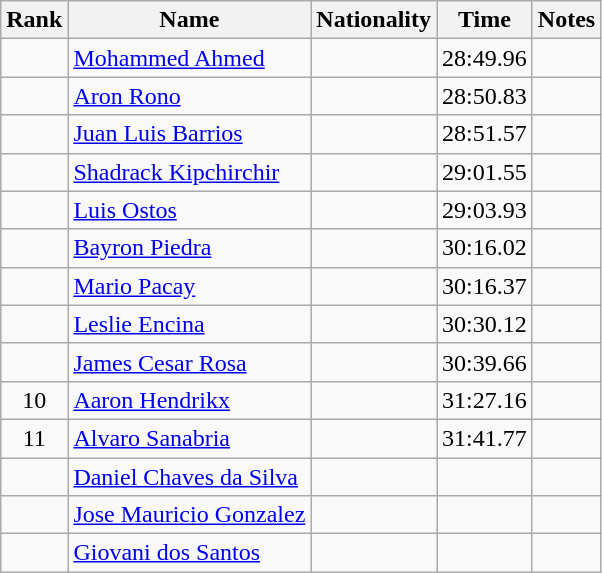<table class="wikitable sortable" style="text-align:center">
<tr>
<th>Rank</th>
<th>Name</th>
<th>Nationality</th>
<th>Time</th>
<th>Notes</th>
</tr>
<tr>
<td></td>
<td align=left><a href='#'>Mohammed Ahmed</a></td>
<td align=left></td>
<td>28:49.96</td>
<td></td>
</tr>
<tr>
<td></td>
<td align=left><a href='#'>Aron Rono</a></td>
<td align=left></td>
<td>28:50.83</td>
<td></td>
</tr>
<tr>
<td></td>
<td align=left><a href='#'>Juan Luis Barrios</a></td>
<td align=left></td>
<td>28:51.57</td>
<td></td>
</tr>
<tr>
<td></td>
<td align=left><a href='#'>Shadrack Kipchirchir</a></td>
<td align=left></td>
<td>29:01.55</td>
<td></td>
</tr>
<tr>
<td></td>
<td align=left><a href='#'>Luis Ostos</a></td>
<td align=left></td>
<td>29:03.93</td>
<td></td>
</tr>
<tr>
<td></td>
<td align=left><a href='#'>Bayron Piedra</a></td>
<td align=left></td>
<td>30:16.02</td>
<td></td>
</tr>
<tr>
<td></td>
<td align=left><a href='#'>Mario Pacay</a></td>
<td align=left></td>
<td>30:16.37</td>
<td></td>
</tr>
<tr>
<td></td>
<td align=left><a href='#'>Leslie Encina</a></td>
<td align=left></td>
<td>30:30.12</td>
<td></td>
</tr>
<tr>
<td></td>
<td align=left><a href='#'>James Cesar Rosa</a></td>
<td align=left></td>
<td>30:39.66</td>
<td></td>
</tr>
<tr>
<td>10</td>
<td align=left><a href='#'>Aaron Hendrikx</a></td>
<td align=left></td>
<td>31:27.16</td>
<td></td>
</tr>
<tr>
<td>11</td>
<td align=left><a href='#'>Alvaro Sanabria</a></td>
<td align=left></td>
<td>31:41.77</td>
<td></td>
</tr>
<tr>
<td></td>
<td align=left><a href='#'>Daniel Chaves da Silva</a></td>
<td align=left></td>
<td></td>
<td></td>
</tr>
<tr>
<td></td>
<td align=left><a href='#'>Jose Mauricio Gonzalez</a></td>
<td align=left></td>
<td></td>
<td></td>
</tr>
<tr>
<td></td>
<td align=left><a href='#'>Giovani dos Santos</a></td>
<td align=left></td>
<td></td>
<td></td>
</tr>
</table>
